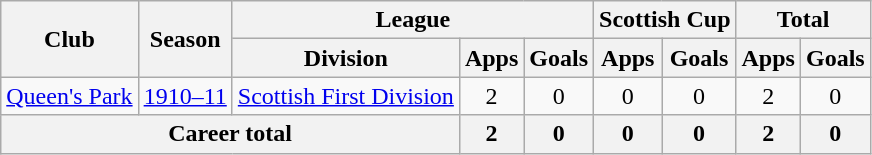<table class="wikitable" style="text-align: center;">
<tr>
<th rowspan="2">Club</th>
<th rowspan="2">Season</th>
<th colspan="3">League</th>
<th colspan="2">Scottish Cup</th>
<th colspan="2">Total</th>
</tr>
<tr>
<th>Division</th>
<th>Apps</th>
<th>Goals</th>
<th>Apps</th>
<th>Goals</th>
<th>Apps</th>
<th>Goals</th>
</tr>
<tr>
<td><a href='#'>Queen's Park</a></td>
<td><a href='#'>1910–11</a></td>
<td><a href='#'>Scottish First Division</a></td>
<td>2</td>
<td>0</td>
<td>0</td>
<td>0</td>
<td>2</td>
<td>0</td>
</tr>
<tr>
<th colspan="3">Career total</th>
<th>2</th>
<th>0</th>
<th>0</th>
<th>0</th>
<th>2</th>
<th>0</th>
</tr>
</table>
